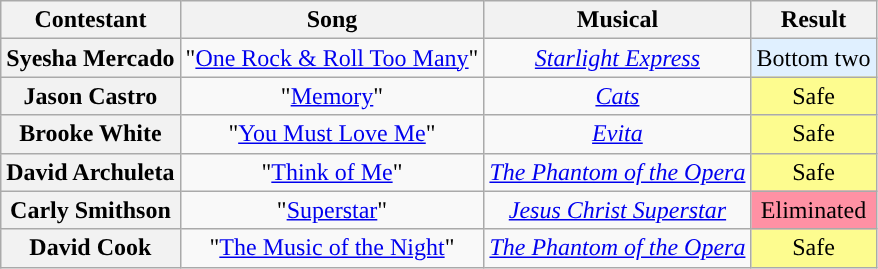<table class="wikitable unsortable" style="text-align:center;">
<tr>
<th scope="col">Contestant</th>
<th scope="col">Song</th>
<th scope="col">Musical</th>
<th scope="col">Result</th>
</tr>
<tr>
<th scope="row">Syesha Mercado</th>
<td>"<a href='#'>One Rock & Roll Too Many</a>"</td>
<td><em><a href='#'>Starlight Express</a></em></td>
<td bgcolor="E0F0FF">Bottom two</td>
</tr>
<tr>
<th scope="row">Jason Castro</th>
<td>"<a href='#'>Memory</a>"</td>
<td><em><a href='#'>Cats</a></em></td>
<td style="background:#FDFC8F">Safe</td>
</tr>
<tr>
<th scope="row">Brooke White</th>
<td>"<a href='#'>You Must Love Me</a>"</td>
<td><em><a href='#'>Evita</a></em></td>
<td style="background:#FDFC8F">Safe</td>
</tr>
<tr>
<th scope="row">David Archuleta</th>
<td>"<a href='#'>Think of Me</a>"</td>
<td><em><a href='#'>The Phantom of the Opera</a></em></td>
<td style="background:#FDFC8F">Safe</td>
</tr>
<tr>
<th scope="row">Carly Smithson</th>
<td>"<a href='#'>Superstar</a>"</td>
<td><em><a href='#'>Jesus Christ Superstar</a></em></td>
<td bgcolor="FF91A4">Eliminated</td>
</tr>
<tr>
<th scope="row">David Cook</th>
<td>"<a href='#'>The Music of the Night</a>"</td>
<td><em><a href='#'>The Phantom of the Opera</a></em></td>
<td style="background:#FDFC8F">Safe</td>
</tr>
</table>
